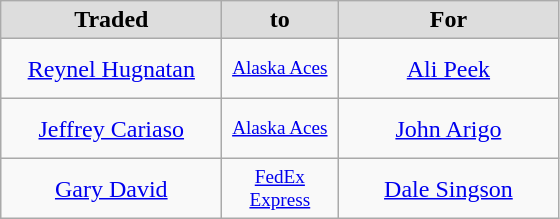<table class="wikitable" style="text-align: center">
<tr align="center" bgcolor="#dddddd">
<td style="width:140px"><strong>Traded</strong></td>
<td style="width:70px"><strong>to</strong></td>
<td style="width:140px"><strong>For</strong></td>
</tr>
<tr style="height:40px">
<td><a href='#'>Reynel Hugnatan</a></td>
<td style="font-size: 80%"><a href='#'>Alaska Aces</a></td>
<td><a href='#'>Ali Peek</a></td>
</tr>
<tr style="height:40px">
<td><a href='#'>Jeffrey Cariaso</a></td>
<td style="font-size: 80%"><a href='#'>Alaska Aces</a></td>
<td><a href='#'>John Arigo</a></td>
</tr>
<tr style="height:40px">
<td><a href='#'>Gary David</a></td>
<td style="font-size: 80%"><a href='#'>FedEx Express</a></td>
<td><a href='#'>Dale Singson</a></td>
</tr>
</table>
